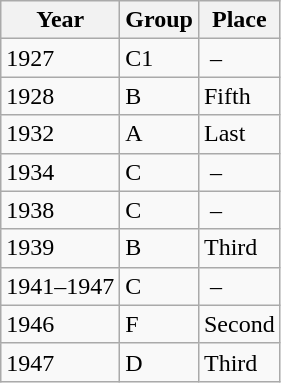<table class="wikitable">
<tr>
<th>Year</th>
<th>Group</th>
<th>Place</th>
</tr>
<tr>
<td>1927</td>
<td>C1</td>
<td> –</td>
</tr>
<tr>
<td>1928</td>
<td>B</td>
<td>Fifth</td>
</tr>
<tr>
<td>1932</td>
<td>A</td>
<td>Last</td>
</tr>
<tr>
<td>1934</td>
<td>C</td>
<td> –</td>
</tr>
<tr>
<td>1938</td>
<td>C</td>
<td> –</td>
</tr>
<tr>
<td>1939</td>
<td>B</td>
<td>Third</td>
</tr>
<tr>
<td>1941–1947</td>
<td>C</td>
<td> –</td>
</tr>
<tr>
<td>1946</td>
<td>F</td>
<td>Second</td>
</tr>
<tr>
<td>1947</td>
<td>D</td>
<td>Third</td>
</tr>
</table>
